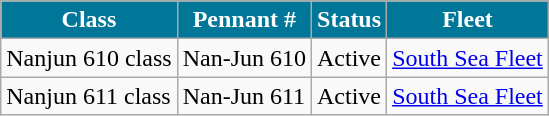<table class="wikitable">
<tr>
<th style="background:#079;color:#fff;">Class</th>
<th style="background:#079;color:#fff;">Pennant #</th>
<th style="background:#079;color:#fff;">Status</th>
<th style="background:#079;color:#fff;">Fleet</th>
</tr>
<tr>
<td>Nanjun 610 class</td>
<td>Nan-Jun 610</td>
<td>Active</td>
<td><a href='#'>South Sea Fleet</a></td>
</tr>
<tr>
<td>Nanjun 611 class</td>
<td>Nan-Jun 611</td>
<td>Active</td>
<td><a href='#'>South Sea Fleet</a></td>
</tr>
</table>
